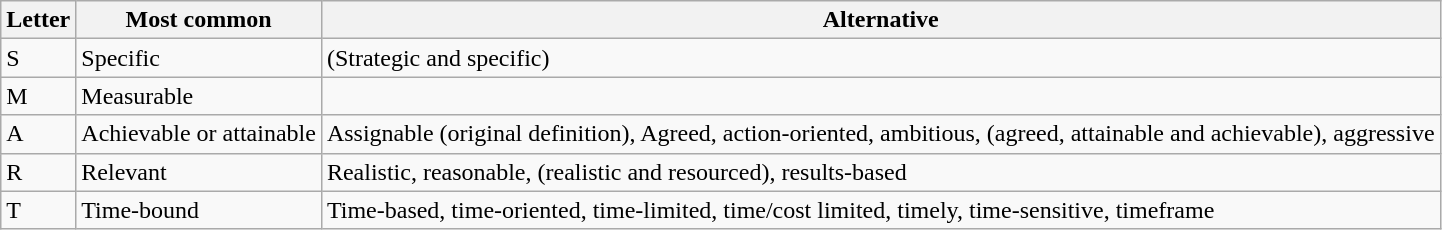<table class="wikitable sortable">
<tr>
<th>Letter</th>
<th>Most common</th>
<th>Alternative</th>
</tr>
<tr>
<td>S</td>
<td>Specific</td>
<td>(Strategic and specific)</td>
</tr>
<tr>
<td>M</td>
<td>Measurable</td>
<td></td>
</tr>
<tr>
<td>A</td>
<td>Achievable or attainable</td>
<td>Assignable (original definition), Agreed,  action-oriented, ambitious, (agreed, attainable and achievable), aggressive</td>
</tr>
<tr>
<td>R</td>
<td>Relevant</td>
<td>Realistic, reasonable, (realistic and resourced), results-based</td>
</tr>
<tr>
<td>T</td>
<td>Time-bound</td>
<td>Time-based, time-oriented, time-limited, time/cost limited, timely, time-sensitive, timeframe</td>
</tr>
</table>
